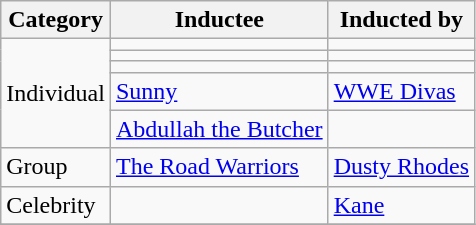<table class="wikitable">
<tr>
<th>Category</th>
<th>Inductee</th>
<th>Inducted by</th>
</tr>
<tr>
<td rowspan="5">Individual</td>
<td></td>
<td></td>
</tr>
<tr>
<td></td>
<td></td>
</tr>
<tr>
<td></td>
<td></td>
</tr>
<tr>
<td><a href='#'>Sunny</a></td>
<td><a href='#'>WWE Divas</a></td>
</tr>
<tr>
<td><a href='#'>Abdullah the Butcher</a></td>
<td></td>
</tr>
<tr>
<td>Group</td>
<td><a href='#'>The Road Warriors</a></td>
<td><a href='#'>Dusty Rhodes</a></td>
</tr>
<tr>
<td>Celebrity</td>
<td></td>
<td><a href='#'>Kane</a></td>
</tr>
<tr>
</tr>
</table>
